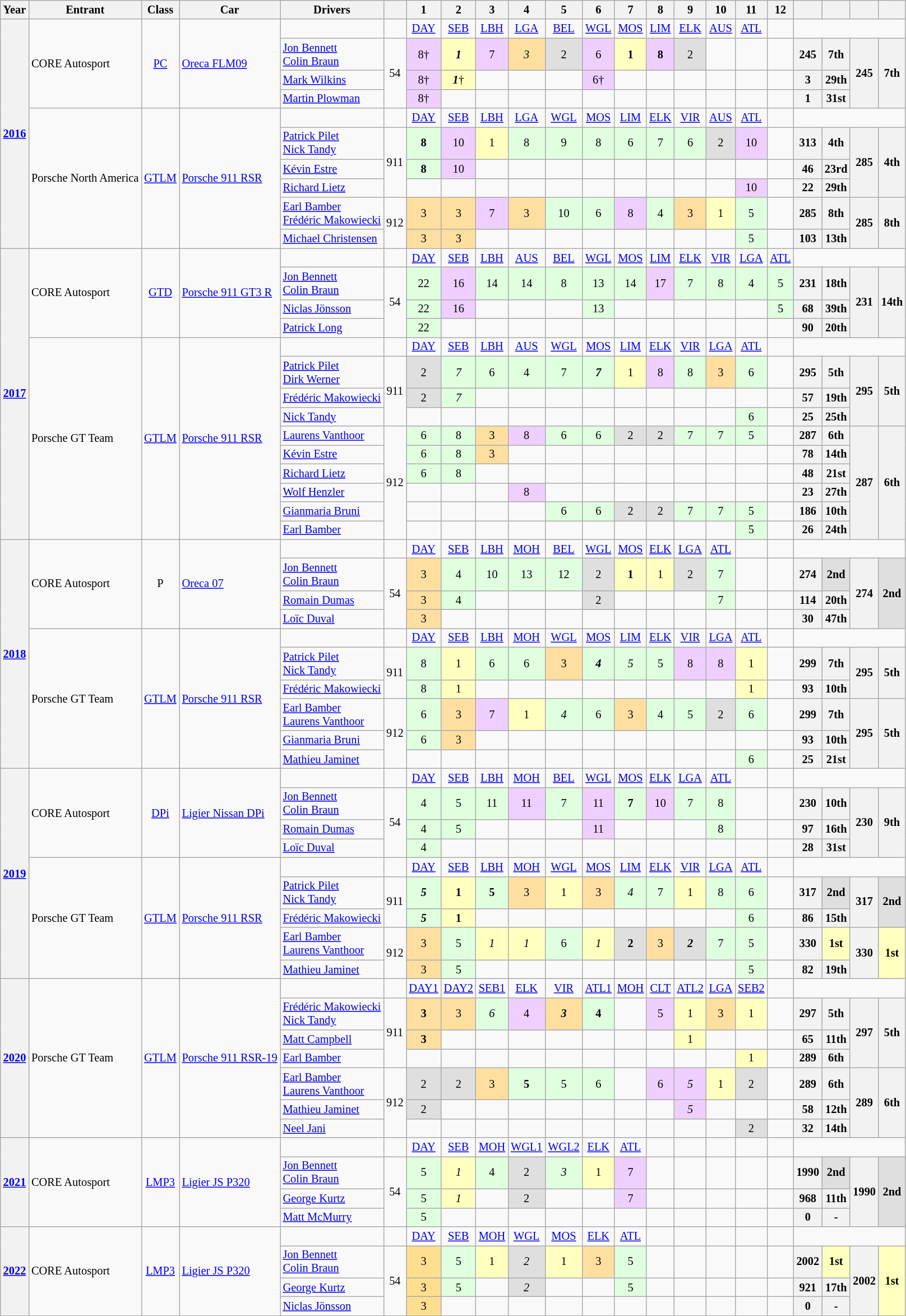<table class="wikitable" style="text-align:center; font-size:85%">
<tr>
<th>Year</th>
<th>Entrant</th>
<th>Class</th>
<th>Car</th>
<th>Drivers</th>
<th></th>
<th>1</th>
<th>2</th>
<th>3</th>
<th>4</th>
<th>5</th>
<th>6</th>
<th>7</th>
<th>8</th>
<th>9</th>
<th>10</th>
<th>11</th>
<th>12</th>
<th></th>
<th></th>
<th></th>
<th></th>
</tr>
<tr>
<th rowspan=10><a href='#'>2016</a></th>
<td rowspan=4 align="left"> CORE Autosport</td>
<td rowspan=4><a href='#'>PC</a></td>
<td rowspan=4 align="left"><a href='#'>Oreca FLM09</a></td>
<td></td>
<td></td>
<td><a href='#'>DAY</a></td>
<td><a href='#'>SEB</a></td>
<td><a href='#'>LBH</a></td>
<td><a href='#'>LGA</a></td>
<td><a href='#'>BEL</a></td>
<td><a href='#'>WGL</a></td>
<td><a href='#'>MOS</a></td>
<td><a href='#'>LIM</a></td>
<td><a href='#'>ELK</a></td>
<td><a href='#'>AUS</a></td>
<td><a href='#'>ATL</a></td>
<td></td>
<td colspan=4></td>
</tr>
<tr>
<td align="left"> <a href='#'>Jon Bennett</a><br> <a href='#'>Colin Braun</a></td>
<td rowspan=3>54</td>
<td style="background:#EFCFFF;">8†</td>
<td style="background:#FFFFBF;"><strong><em>1</em></strong></td>
<td style="background:#EFCFFF;">7</td>
<td style="background:#FFDF9F;"><em>3</em></td>
<td style="background:#DFDFDF;">2</td>
<td style="background:#EFCFFF;">6</td>
<td style="background:#FFFFBF;"><strong>1</strong></td>
<td style="background:#EFCFFF;"><strong>8</strong></td>
<td style="background:#DFDFDF;">2</td>
<td></td>
<td></td>
<td></td>
<th>245</th>
<th>7th</th>
<th rowspan=3>245</th>
<th rowspan=3>7th</th>
</tr>
<tr>
<td align="left"> <a href='#'>Mark Wilkins</a></td>
<td style="background:#EFCFFF;">8†</td>
<td style="background:#FFFFBF;"><strong><em>1</em></strong>†</td>
<td></td>
<td></td>
<td></td>
<td style="background:#EFCFFF;">6†</td>
<td></td>
<td></td>
<td></td>
<td></td>
<td></td>
<td></td>
<th>3</th>
<th>29th</th>
</tr>
<tr>
<td align="left"> <a href='#'>Martin Plowman</a></td>
<td style="background:#EFCFFF;">8†</td>
<td></td>
<td></td>
<td></td>
<td></td>
<td></td>
<td></td>
<td></td>
<td></td>
<td></td>
<td></td>
<td></td>
<th>1</th>
<th>31st</th>
</tr>
<tr>
<td rowspan=6 align="left"> Porsche North America</td>
<td rowspan=6><a href='#'>GTLM</a></td>
<td rowspan=6 align="left"><a href='#'>Porsche 911 RSR</a></td>
<td></td>
<td></td>
<td><a href='#'>DAY</a></td>
<td><a href='#'>SEB</a></td>
<td><a href='#'>LBH</a></td>
<td><a href='#'>LGA</a></td>
<td><a href='#'>WGL</a></td>
<td><a href='#'>MOS</a></td>
<td><a href='#'>LIM</a></td>
<td><a href='#'>ELK</a></td>
<td><a href='#'>VIR</a></td>
<td><a href='#'>AUS</a></td>
<td><a href='#'>ATL</a></td>
<td></td>
</tr>
<tr>
<td align="left"> <a href='#'>Patrick Pilet</a><br> <a href='#'>Nick Tandy</a></td>
<td rowspan=3>911</td>
<td style="background:#DFFFDF;"><strong>8</strong></td>
<td style="background:#EFCFFF;">10</td>
<td style="background:#FFFFBF;">1</td>
<td style="background:#DFFFDF;">8</td>
<td style="background:#DFFFDF;">9</td>
<td style="background:#DFFFDF;">8</td>
<td style="background:#DFFFDF;">6</td>
<td style="background:#DFFFDF;">7</td>
<td style="background:#DFFFDF;">6</td>
<td style="background:#DFDFDF;">2</td>
<td style="background:#EFCFFF;">10</td>
<td></td>
<th>313</th>
<th>4th</th>
<th rowspan=3>285</th>
<th rowspan=3>4th</th>
</tr>
<tr>
<td align="left"> <a href='#'>Kévin Estre</a></td>
<td style="background:#DFFFDF;"><strong>8</strong></td>
<td style="background:#EFCFFF;">10</td>
<td></td>
<td></td>
<td></td>
<td></td>
<td></td>
<td></td>
<td></td>
<td></td>
<td></td>
<td></td>
<th>46</th>
<th>23rd</th>
</tr>
<tr>
<td align="left"> <a href='#'>Richard Lietz</a></td>
<td></td>
<td></td>
<td></td>
<td></td>
<td></td>
<td></td>
<td></td>
<td></td>
<td></td>
<td></td>
<td style="background:#EFCFFF;">10</td>
<td></td>
<th>22</th>
<th>29th</th>
</tr>
<tr>
<td align="left"> <a href='#'>Earl Bamber</a><br> <a href='#'>Frédéric Makowiecki</a></td>
<td rowspan=2>912</td>
<td style="background:#FFDF9F;">3</td>
<td style="background:#FFDF9F;">3</td>
<td style="background:#EFCFFF;">7</td>
<td style="background:#FFDF9F;">3</td>
<td style="background:#DFFFDF;">10</td>
<td style="background:#DFFFDF;">6</td>
<td style="background:#EFCFFF;">8</td>
<td style="background:#DFFFDF;">4</td>
<td style="background:#FFDF9F;">3</td>
<td style="background:#FFFFBF;">1</td>
<td style="background:#DFFFDF;">5</td>
<td></td>
<th>285</th>
<th>8th</th>
<th rowspan=2>285</th>
<th rowspan=2>8th</th>
</tr>
<tr>
<td align="left"> <a href='#'>Michael Christensen</a></td>
<td style="background:#FFDF9F;">3</td>
<td style="background:#FFDF9F;">3</td>
<td></td>
<td></td>
<td></td>
<td></td>
<td></td>
<td></td>
<td></td>
<td></td>
<td style="background:#DFFFDF;">5</td>
<td></td>
<th>103</th>
<th>13th</th>
</tr>
<tr>
<th rowspan=14><a href='#'>2017</a></th>
<td rowspan=4 align="left"> CORE Autosport</td>
<td rowspan=4><a href='#'>GTD</a></td>
<td rowspan=4 align="left"><a href='#'>Porsche 911 GT3 R</a></td>
<td></td>
<td></td>
<td><a href='#'>DAY</a></td>
<td><a href='#'>SEB</a></td>
<td><a href='#'>LBH</a></td>
<td><a href='#'>AUS</a></td>
<td><a href='#'>BEL</a></td>
<td><a href='#'>WGL</a></td>
<td><a href='#'>MOS</a></td>
<td><a href='#'>LIM</a></td>
<td><a href='#'>ELK</a></td>
<td><a href='#'>VIR</a></td>
<td><a href='#'>LGA</a></td>
<td><a href='#'>ATL</a></td>
<td colspan=4></td>
</tr>
<tr>
<td align="left"> <a href='#'>Jon Bennett</a><br> <a href='#'>Colin Braun</a></td>
<td rowspan=3>54</td>
<td style="background:#DFFFDF;">22</td>
<td style="background:#EFCFFF;">16</td>
<td style="background:#DFFFDF;">14</td>
<td style="background:#DFFFDF;">14</td>
<td style="background:#DFFFDF;">8</td>
<td style="background:#DFFFDF;">13</td>
<td style="background:#DFFFDF;">14</td>
<td style="background:#EFCFFF;">17</td>
<td style="background:#DFFFDF;">7</td>
<td style="background:#DFFFDF;">8</td>
<td style="background:#DFFFDF;">4</td>
<td style="background:#DFFFDF;">5</td>
<th>231</th>
<th>18th</th>
<th rowspan=3>231</th>
<th rowspan=3>14th</th>
</tr>
<tr>
<td align="left"> <a href='#'>Niclas Jönsson</a></td>
<td style="background:#DFFFDF;">22</td>
<td style="background:#EFCFFF;">16</td>
<td></td>
<td></td>
<td></td>
<td style="background:#DFFFDF;">13</td>
<td></td>
<td></td>
<td></td>
<td></td>
<td></td>
<td style="background:#DFFFDF;">5</td>
<th>68</th>
<th>39th</th>
</tr>
<tr>
<td align="left"> <a href='#'>Patrick Long</a></td>
<td style="background:#DFFFDF;">22</td>
<td></td>
<td></td>
<td></td>
<td></td>
<td></td>
<td></td>
<td></td>
<td></td>
<td></td>
<td></td>
<td></td>
<th>90</th>
<th>20th</th>
</tr>
<tr>
<td rowspan=10 align="left"> Porsche GT Team</td>
<td rowspan=10><a href='#'>GTLM</a></td>
<td rowspan=10 align="left"><a href='#'>Porsche 911 RSR</a></td>
<td></td>
<td></td>
<td><a href='#'>DAY</a></td>
<td><a href='#'>SEB</a></td>
<td><a href='#'>LBH</a></td>
<td><a href='#'>AUS</a></td>
<td><a href='#'>WGL</a></td>
<td><a href='#'>MOS</a></td>
<td><a href='#'>LIM</a></td>
<td><a href='#'>ELK</a></td>
<td><a href='#'>VIR</a></td>
<td><a href='#'>LGA</a></td>
<td><a href='#'>ATL</a></td>
<td></td>
</tr>
<tr>
<td align="left"> <a href='#'>Patrick Pilet</a><br> <a href='#'>Dirk Werner</a></td>
<td rowspan=3>911</td>
<td style="background:#DFDFDF;">2</td>
<td style="background:#DFFFDF;"><em>7</em></td>
<td style="background:#DFFFDF;">6</td>
<td style="background:#DFFFDF;">4</td>
<td style="background:#DFFFDF;">7</td>
<td style="background:#DFFFDF;"><strong><em>7</em></strong></td>
<td style="background:#FFFFBF;">1</td>
<td style="background:#EFCFFF;">8</td>
<td style="background:#DFFFDF;">8</td>
<td style="background:#FFDF9F;">3</td>
<td style="background:#DFFFDF;">6</td>
<td></td>
<th>295</th>
<th>5th</th>
<th rowspan=3>295</th>
<th rowspan=3>5th</th>
</tr>
<tr>
<td align="left"> <a href='#'>Frédéric Makowiecki</a></td>
<td style="background:#DFDFDF;">2</td>
<td style="background:#DFFFDF;"><em>7</em></td>
<td></td>
<td></td>
<td></td>
<td></td>
<td></td>
<td></td>
<td></td>
<td></td>
<td></td>
<td></td>
<th>57</th>
<th>19th</th>
</tr>
<tr>
<td align="left"> <a href='#'>Nick Tandy</a></td>
<td></td>
<td></td>
<td></td>
<td></td>
<td></td>
<td></td>
<td></td>
<td></td>
<td></td>
<td></td>
<td style="background:#DFFFDF;">6</td>
<td></td>
<th>25</th>
<th>25th</th>
</tr>
<tr>
<td align="left"> <a href='#'>Laurens Vanthoor</a></td>
<td rowspan=6>912</td>
<td style="background:#DFFFDF;">6</td>
<td style="background:#DFFFDF;">8</td>
<td style="background:#FFDF9F;">3</td>
<td style="background:#EFCFFF;">8</td>
<td style="background:#DFFFDF;">6</td>
<td style="background:#DFFFDF;">6</td>
<td style="background:#DFDFDF;">2</td>
<td style="background:#DFDFDF;">2</td>
<td style="background:#DFFFDF;">7</td>
<td style="background:#DFFFDF;">7</td>
<td style="background:#DFFFDF;">5</td>
<td></td>
<th>287</th>
<th>6th</th>
<th rowspan=6>287</th>
<th rowspan=6>6th</th>
</tr>
<tr>
<td align="left"> <a href='#'>Kévin Estre</a></td>
<td style="background:#DFFFDF;">6</td>
<td style="background:#DFFFDF;">8</td>
<td style="background:#FFDF9F;">3</td>
<td></td>
<td></td>
<td></td>
<td></td>
<td></td>
<td></td>
<td></td>
<td></td>
<td></td>
<th>78</th>
<th>14th</th>
</tr>
<tr>
<td align="left"> <a href='#'>Richard Lietz</a></td>
<td style="background:#DFFFDF;">6</td>
<td style="background:#DFFFDF;">8</td>
<td></td>
<td></td>
<td></td>
<td></td>
<td></td>
<td></td>
<td></td>
<td></td>
<td></td>
<td></td>
<th>48</th>
<th>21st</th>
</tr>
<tr>
<td align="left"> <a href='#'>Wolf Henzler</a></td>
<td></td>
<td></td>
<td></td>
<td style="background:#EFCFFF;">8</td>
<td></td>
<td></td>
<td></td>
<td></td>
<td></td>
<td></td>
<td></td>
<td></td>
<th>23</th>
<th>27th</th>
</tr>
<tr>
<td align="left"> <a href='#'>Gianmaria Bruni</a></td>
<td></td>
<td></td>
<td></td>
<td></td>
<td style="background:#DFFFDF;">6</td>
<td style="background:#DFFFDF;">6</td>
<td style="background:#DFDFDF;">2</td>
<td style="background:#DFDFDF;">2</td>
<td style="background:#DFFFDF;">7</td>
<td style="background:#DFFFDF;">7</td>
<td style="background:#DFFFDF;">5</td>
<td></td>
<th>186</th>
<th>10th</th>
</tr>
<tr>
<td align="left"> <a href='#'>Earl Bamber</a></td>
<td></td>
<td></td>
<td></td>
<td></td>
<td></td>
<td></td>
<td></td>
<td></td>
<td></td>
<td></td>
<td style="background:#DFFFDF;">5</td>
<td></td>
<th>26</th>
<th>24th</th>
</tr>
<tr>
<th rowspan=10><a href='#'>2018</a></th>
<td rowspan=4 align="left"> CORE Autosport</td>
<td rowspan=4>P</td>
<td rowspan=4 align="left"><a href='#'>Oreca 07</a></td>
<td></td>
<td></td>
<td><a href='#'>DAY</a></td>
<td><a href='#'>SEB</a></td>
<td><a href='#'>LBH</a></td>
<td><a href='#'>MOH</a></td>
<td><a href='#'>BEL</a></td>
<td><a href='#'>WGL</a></td>
<td><a href='#'>MOS</a></td>
<td><a href='#'>ELK</a></td>
<td><a href='#'>LGA</a></td>
<td><a href='#'>ATL</a></td>
<td></td>
<td></td>
<td colspan=4></td>
</tr>
<tr>
<td align="left"> <a href='#'>Jon Bennett</a><br> <a href='#'>Colin Braun</a></td>
<td rowspan=3>54</td>
<td style="background:#FFDF9F;">3</td>
<td style="background:#DFFFDF;">4</td>
<td style="background:#DFFFDF;">10</td>
<td style="background:#DFFFDF;">13</td>
<td style="background:#DFFFDF;">12</td>
<td style="background:#DFDFDF;">2</td>
<td style="background:#FFFFBF;"><strong>1</strong></td>
<td style="background:#FFFFBF;">1</td>
<td style="background:#DFDFDF;">2</td>
<td style="background:#DFFFDF;">7</td>
<td></td>
<td></td>
<th>274</th>
<th style="background:#DFDFDF;">2nd</th>
<th rowspan=3>274</th>
<th rowspan=3 style="background:#DFDFDF;">2nd</th>
</tr>
<tr>
<td align="left"> <a href='#'>Romain Dumas</a></td>
<td style="background:#FFDF9F;">3</td>
<td style="background:#DFFFDF;">4</td>
<td></td>
<td></td>
<td></td>
<td style="background:#DFDFDF;">2</td>
<td></td>
<td></td>
<td></td>
<td style="background:#DFFFDF;">7</td>
<td></td>
<td></td>
<th>114</th>
<th>20th</th>
</tr>
<tr>
<td align="left"> <a href='#'>Loïc Duval</a></td>
<td style="background:#FFDF9F;">3</td>
<td></td>
<td></td>
<td></td>
<td></td>
<td></td>
<td></td>
<td></td>
<td></td>
<td></td>
<td></td>
<td></td>
<th>30</th>
<th>47th</th>
</tr>
<tr>
<td rowspan=6 align="left"> Porsche GT Team</td>
<td rowspan=6><a href='#'>GTLM</a></td>
<td rowspan=6 align="left"><a href='#'>Porsche 911 RSR</a></td>
<td></td>
<td></td>
<td><a href='#'>DAY</a></td>
<td><a href='#'>SEB</a></td>
<td><a href='#'>LBH</a></td>
<td><a href='#'>MOH</a></td>
<td><a href='#'>WGL</a></td>
<td><a href='#'>MOS</a></td>
<td><a href='#'>LIM</a></td>
<td><a href='#'>ELK</a></td>
<td><a href='#'>VIR</a></td>
<td><a href='#'>LGA</a></td>
<td><a href='#'>ATL</a></td>
<td></td>
</tr>
<tr>
<td align="left"> <a href='#'>Patrick Pilet</a><br> <a href='#'>Nick Tandy</a></td>
<td rowspan=2>911</td>
<td style="background:#DFFFDF;">8</td>
<td style="background:#FFFFBF;">1</td>
<td style="background:#DFFFDF;">6</td>
<td style="background:#DFFFDF;">6</td>
<td style="background:#FFDF9F;">3</td>
<td style="background:#DFFFDF;"><strong><em>4</em></strong></td>
<td style="background:#DFFFDF;"><em>5</em></td>
<td style="background:#DFFFDF;">5</td>
<td style="background:#EFCFFF;">8</td>
<td style="background:#EFCFFF;">8</td>
<td style="background:#FFFFBF;">1</td>
<td></td>
<th>299</th>
<th>7th</th>
<th rowspan=2>295</th>
<th rowspan=2>5th</th>
</tr>
<tr>
<td align="left"> <a href='#'>Frédéric Makowiecki</a></td>
<td style="background:#DFFFDF;">8</td>
<td style="background:#FFFFBF;">1</td>
<td></td>
<td></td>
<td></td>
<td></td>
<td></td>
<td></td>
<td></td>
<td></td>
<td style="background:#FFFFBF;">1</td>
<td></td>
<th>93</th>
<th>10th</th>
</tr>
<tr>
<td align="left"> <a href='#'>Earl Bamber</a><br> <a href='#'>Laurens Vanthoor</a></td>
<td rowspan=3>912</td>
<td style="background:#DFFFDF;">6</td>
<td style="background:#FFDF9F;">3</td>
<td style="background:#EFCFFF;">7</td>
<td style="background:#FFFFBF;">1</td>
<td style="background:#DFFFDF;"><em>4</em></td>
<td style="background:#DFFFDF;">6</td>
<td style="background:#FFDF9F;">3</td>
<td style="background:#DFFFDF;">4</td>
<td style="background:#DFFFDF;">5</td>
<td style="background:#DFDFDF;">2</td>
<td style="background:#DFFFDF;">6</td>
<td></td>
<th>299</th>
<th>7th</th>
<th rowspan=3>295</th>
<th rowspan=3>5th</th>
</tr>
<tr>
<td align="left"> <a href='#'>Gianmaria Bruni</a></td>
<td style="background:#DFFFDF;">6</td>
<td style="background:#FFDF9F;">3</td>
<td></td>
<td></td>
<td></td>
<td></td>
<td></td>
<td></td>
<td></td>
<td></td>
<td></td>
<td></td>
<th>93</th>
<th>10th</th>
</tr>
<tr>
<td align="left"> <a href='#'>Mathieu Jaminet</a></td>
<td></td>
<td></td>
<td></td>
<td></td>
<td></td>
<td></td>
<td></td>
<td></td>
<td></td>
<td></td>
<td style="background:#DFFFDF;">6</td>
<td></td>
<th>25</th>
<th>21st</th>
</tr>
<tr>
<th rowspan=9><a href='#'>2019</a></th>
<td rowspan=4 align="left"> CORE Autosport</td>
<td rowspan=4><a href='#'>DPi</a></td>
<td rowspan=4 align="left"><a href='#'>Ligier Nissan DPi</a></td>
<td></td>
<td></td>
<td><a href='#'>DAY</a></td>
<td><a href='#'>SEB</a></td>
<td><a href='#'>LBH</a></td>
<td><a href='#'>MOH</a></td>
<td><a href='#'>BEL</a></td>
<td><a href='#'>WGL</a></td>
<td><a href='#'>MOS</a></td>
<td><a href='#'>ELK</a></td>
<td><a href='#'>LGA</a></td>
<td><a href='#'>ATL</a></td>
<td></td>
<td></td>
<td colspan=4></td>
</tr>
<tr>
<td align="left"> <a href='#'>Jon Bennett</a><br> <a href='#'>Colin Braun</a></td>
<td rowspan=3>54</td>
<td style="background:#DFFFDF;">4</td>
<td style="background:#DFFFDF;">5</td>
<td style="background:#DFFFDF;">11</td>
<td style="background:#EFCFFF;">11</td>
<td style="background:#DFFFDF;">7</td>
<td style="background:#EFCFFF;">11</td>
<td style="background:#DFFFDF;"><strong>7</strong></td>
<td style="background:#EFCFFF;">10</td>
<td style="background:#DFFFDF;">7</td>
<td style="background:#DFFFDF;">8</td>
<td></td>
<td></td>
<th>230</th>
<th>10th</th>
<th rowspan=3>230</th>
<th rowspan=3>9th</th>
</tr>
<tr>
<td align="left"> <a href='#'>Romain Dumas</a></td>
<td style="background:#DFFFDF;">4</td>
<td style="background:#DFFFDF;">5</td>
<td></td>
<td></td>
<td></td>
<td style="background:#EFCFFF;">11</td>
<td></td>
<td></td>
<td></td>
<td style="background:#DFFFDF;">8</td>
<td></td>
<td></td>
<th>97</th>
<th>16th</th>
</tr>
<tr>
<td align="left"> <a href='#'>Loïc Duval</a></td>
<td style="background:#DFFFDF;">4</td>
<td></td>
<td></td>
<td></td>
<td></td>
<td></td>
<td></td>
<td></td>
<td></td>
<td></td>
<td></td>
<td></td>
<th>28</th>
<th>31st</th>
</tr>
<tr>
<td rowspan=5 align="left"> Porsche GT Team</td>
<td rowspan=5><a href='#'>GTLM</a></td>
<td rowspan=5 align="left"><a href='#'>Porsche 911 RSR</a></td>
<td></td>
<td></td>
<td><a href='#'>DAY</a></td>
<td><a href='#'>SEB</a></td>
<td><a href='#'>LBH</a></td>
<td><a href='#'>MOH</a></td>
<td><a href='#'>WGL</a></td>
<td><a href='#'>MOS</a></td>
<td><a href='#'>LIM</a></td>
<td><a href='#'>ELK</a></td>
<td><a href='#'>VIR</a></td>
<td><a href='#'>LGA</a></td>
<td><a href='#'>ATL</a></td>
<td></td>
</tr>
<tr>
<td align="left"> <a href='#'>Patrick Pilet</a><br> <a href='#'>Nick Tandy</a></td>
<td rowspan=2>911</td>
<td style="background:#DFFFDF;"><strong><em>5</em></strong></td>
<td style="background:#FFFFBF;"><strong>1</strong></td>
<td style="background:#DFFFDF;"><strong>5</strong></td>
<td style="background:#FFDF9F;">3</td>
<td style="background:#FFFFBF;">1</td>
<td style="background:#FFDF9F;">3</td>
<td style="background:#DFFFDF;"><em>4</em></td>
<td style="background:#DFFFDF;">7</td>
<td style="background:#FFFFBF;">1</td>
<td style="background:#DFFFDF;">8</td>
<td style="background:#DFFFDF;">6</td>
<td></td>
<th>317</th>
<th style="background:#DFDFDF;">2nd</th>
<th rowspan=2>317</th>
<th rowspan=2 style="background:#DFDFDF;">2nd</th>
</tr>
<tr>
<td align="left"> <a href='#'>Frédéric Makowiecki</a></td>
<td style="background:#DFFFDF;"><strong><em>5</em></strong></td>
<td style="background:#FFFFBF;"><strong>1</strong></td>
<td></td>
<td></td>
<td></td>
<td></td>
<td></td>
<td></td>
<td></td>
<td></td>
<td style="background:#DFFFDF;">6</td>
<td></td>
<th>86</th>
<th>15th</th>
</tr>
<tr>
<td align="left"> <a href='#'>Earl Bamber</a><br> <a href='#'>Laurens Vanthoor</a></td>
<td rowspan=2>912</td>
<td style="background:#FFDF9F;">3</td>
<td style="background:#DFFFDF;">5</td>
<td style="background:#FFFFBF;"><em>1</em></td>
<td style="background:#FFFFBF;"><em>1</em></td>
<td style="background:#DFFFDF;">6</td>
<td style="background:#FFFFBF;"><em>1</em></td>
<td style="background:#DFDFDF;"><strong>2</strong></td>
<td style="background:#FFDF9F;">3</td>
<td style="background:#DFDFDF;"><strong><em>2</em></strong></td>
<td style="background:#DFFFDF;">7</td>
<td style="background:#DFFFDF;">5</td>
<td></td>
<th>330</th>
<th style="background:#FFFFBF;">1st</th>
<th rowspan=2>330</th>
<th rowspan=2 style="background:#FFFFBF;">1st</th>
</tr>
<tr>
<td align="left"> <a href='#'>Mathieu Jaminet</a></td>
<td style="background:#FFDF9F;">3</td>
<td style="background:#DFFFDF;">5</td>
<td></td>
<td></td>
<td></td>
<td></td>
<td></td>
<td></td>
<td></td>
<td></td>
<td style="background:#DFFFDF;">5</td>
<td></td>
<th>82</th>
<th>19th</th>
</tr>
<tr>
<th rowspan=7><a href='#'>2020</a></th>
<td rowspan=7 align="left"> Porsche GT Team</td>
<td rowspan=7><a href='#'>GTLM</a></td>
<td rowspan=7 align="left"><a href='#'>Porsche 911 RSR-19</a></td>
<td></td>
<td></td>
<td><a href='#'>DAY1</a></td>
<td><a href='#'>DAY2</a></td>
<td><a href='#'>SEB1</a></td>
<td><a href='#'>ELK</a></td>
<td><a href='#'>VIR</a></td>
<td><a href='#'>ATL1</a></td>
<td><a href='#'>MOH</a></td>
<td><a href='#'>CLT</a></td>
<td><a href='#'>ATL2</a></td>
<td><a href='#'>LGA</a></td>
<td><a href='#'>SEB2</a></td>
<td></td>
</tr>
<tr>
<td align="left"> <a href='#'>Frédéric Makowiecki</a><br> <a href='#'>Nick Tandy</a></td>
<td rowspan=3>911</td>
<td style="background:#FFDF9F;"><strong>3</strong></td>
<td style="background:#FFDF9F;">3</td>
<td style="background:#DFFFDF;"><em>6</em></td>
<td style="background:#EFCFFF;">4</td>
<td style="background:#FFDF9F;"><strong><em>3</em></strong></td>
<td style="background:#DFFFDF;"><strong>4</strong></td>
<td></td>
<td style="background:#EFCFFF;">5</td>
<td style="background:#FFFFBF;">1</td>
<td style="background:#FFDF9F;">3</td>
<td style="background:#FFFFBF;">1</td>
<td></td>
<th>297</th>
<th>5th</th>
<th rowspan=3>297</th>
<th rowspan=3>5th</th>
</tr>
<tr>
<td align="left"> <a href='#'>Matt Campbell</a></td>
<td style="background:#FFDF9F;"><strong>3</strong></td>
<td></td>
<td></td>
<td></td>
<td></td>
<td></td>
<td></td>
<td></td>
<td style="background:#FFFFBF;">1</td>
<td></td>
<td></td>
<td></td>
<th>65</th>
<th>11th</th>
</tr>
<tr>
<td align="left"> <a href='#'>Earl Bamber</a></td>
<td></td>
<td></td>
<td></td>
<td></td>
<td></td>
<td></td>
<td></td>
<td></td>
<td></td>
<td></td>
<td style="background:#FFFFBF;">1</td>
<td></td>
<th>289</th>
<th>6th</th>
</tr>
<tr>
<td align="left"> <a href='#'>Earl Bamber</a><br> <a href='#'>Laurens Vanthoor</a></td>
<td rowspan=3>912</td>
<td style="background:#DFDFDF;">2</td>
<td style="background:#DFDFDF;">2</td>
<td style="background:#FFDF9F;">3</td>
<td style="background:#DFFFDF;"><strong>5</strong></td>
<td style="background:#DFFFDF;">5</td>
<td style="background:#DFFFDF;">6</td>
<td></td>
<td style="background:#EFCFFF;">6</td>
<td style="background:#EFCFFF;"><em>5</em></td>
<td style="background:#FFFFBF;">1</td>
<td style="background:#DFDFDF;">2</td>
<td></td>
<th>289</th>
<th>6th</th>
<th rowspan=3>289</th>
<th rowspan=3>6th</th>
</tr>
<tr>
<td align="left"> <a href='#'>Mathieu Jaminet</a></td>
<td style="background:#DFDFDF;">2</td>
<td></td>
<td></td>
<td></td>
<td></td>
<td></td>
<td></td>
<td></td>
<td style="background:#EFCFFF;"><em>5</em></td>
<td></td>
<td></td>
<td></td>
<th>58</th>
<th>12th</th>
</tr>
<tr>
<td align="left"> <a href='#'>Neel Jani</a></td>
<td></td>
<td></td>
<td></td>
<td></td>
<td></td>
<td></td>
<td></td>
<td></td>
<td></td>
<td></td>
<td style="background:#DFDFDF;">2</td>
<td></td>
<th>32</th>
<th>14th</th>
</tr>
<tr>
<th rowspan=4><a href='#'>2021</a></th>
<td rowspan=4 align="left"> CORE Autosport</td>
<td rowspan=4><a href='#'>LMP3</a></td>
<td rowspan=4 align="left"><a href='#'>Ligier JS P320</a></td>
<td></td>
<td></td>
<td><a href='#'>DAY</a></td>
<td><a href='#'>SEB</a></td>
<td><a href='#'>MOH</a></td>
<td><a href='#'>WGL1</a></td>
<td><a href='#'>WGL2</a></td>
<td><a href='#'>ELK</a></td>
<td><a href='#'>ATL</a></td>
<td></td>
<td></td>
<td></td>
<td></td>
<td></td>
<td colspan=4></td>
</tr>
<tr>
<td align="left"> <a href='#'>Jon Bennett</a><br> <a href='#'>Colin Braun</a></td>
<td rowspan=3>54</td>
<td style="background:#DFFFDF;">5</td>
<td style="background:#FFFFBF;"><em>1</em></td>
<td style="background:#DFFFDF;">4</td>
<td style="background:#DFDFDF;">2</td>
<td style="background:#DFFFDF;"><em>3</em></td>
<td style="background:#FFFFBF;">1</td>
<td style="background:#EFCFFF;">7</td>
<td></td>
<td></td>
<td></td>
<td></td>
<td></td>
<th>1990</th>
<th style="background:#DFDFDF;">2nd</th>
<th rowspan=3>1990</th>
<th rowspan=3 style="background:#DFDFDF;">2nd</th>
</tr>
<tr>
<td align="left"> <a href='#'>George Kurtz</a></td>
<td style="background:#DFFFDF;">5</td>
<td style="background:#FFFFBF;"><em>1</em></td>
<td></td>
<td style="background:#DFDFDF;">2</td>
<td></td>
<td></td>
<td style="background:#EFCFFF;">7</td>
<td></td>
<td></td>
<td></td>
<td></td>
<td></td>
<th>968</th>
<th>11th</th>
</tr>
<tr>
<td align="left"> <a href='#'>Matt McMurry</a></td>
<td style="background:#DFFFDF;">5</td>
<td></td>
<td></td>
<td></td>
<td></td>
<td></td>
<td></td>
<td></td>
<td></td>
<td></td>
<td></td>
<td></td>
<th>0</th>
<th>-</th>
</tr>
<tr>
<th rowspan=4><a href='#'>2022</a></th>
<td rowspan=4 align="left"> CORE Autosport</td>
<td rowspan=4><a href='#'>LMP3</a></td>
<td rowspan=4 align="left"><a href='#'>Ligier JS P320</a></td>
<td></td>
<td></td>
<td><a href='#'>DAY</a></td>
<td><a href='#'>SEB</a></td>
<td><a href='#'>MOH</a></td>
<td><a href='#'>WGL</a></td>
<td><a href='#'>MOS</a></td>
<td><a href='#'>ELK</a></td>
<td><a href='#'>ATL</a></td>
<td></td>
<td></td>
<td></td>
<td></td>
<td></td>
<td colspan=4></td>
</tr>
<tr>
<td align="left"> <a href='#'>Jon Bennett</a><br> <a href='#'>Colin Braun</a></td>
<td rowspan=3>54</td>
<td style="background:#FFDF8F;">3</td>
<td style="background:#DFFFDF;">5</td>
<td style="background:#FFFFBF;">1</td>
<td style="background:#DFDFDF;"><em>2</em></td>
<td style="background:#FFFFBF;">1</td>
<td style="background:#FFDF9F;">3</td>
<td style="background:#DFFFDF;">5</td>
<td></td>
<td></td>
<td></td>
<td></td>
<td></td>
<th>2002</th>
<th style="background:#FFFFBF;">1st</th>
<th rowspan=3>2002</th>
<th rowspan=3 style="background:#FFFFBF;">1st</th>
</tr>
<tr>
<td align="left"> <a href='#'>George Kurtz</a></td>
<td style="background:#FFDF8F;">3</td>
<td style="background:#DFFFDF;">5</td>
<td></td>
<td style="background:#DFDFDF;"><em>2</em></td>
<td></td>
<td></td>
<td style="background:#DFFFDF;">5</td>
<td></td>
<td></td>
<td></td>
<td></td>
<td></td>
<th>921</th>
<th>17th</th>
</tr>
<tr>
<td align="left"> <a href='#'>Niclas Jönsson</a></td>
<td style="background:#FFDF8F;">3</td>
<td></td>
<td></td>
<td></td>
<td></td>
<td></td>
<td></td>
<td></td>
<td></td>
<td></td>
<td></td>
<td></td>
<th>0</th>
<th>-</th>
</tr>
</table>
